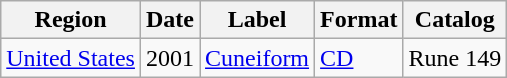<table class="wikitable">
<tr>
<th>Region</th>
<th>Date</th>
<th>Label</th>
<th>Format</th>
<th>Catalog</th>
</tr>
<tr>
<td><a href='#'>United States</a></td>
<td>2001</td>
<td><a href='#'>Cuneiform</a></td>
<td><a href='#'>CD</a></td>
<td>Rune 149</td>
</tr>
</table>
